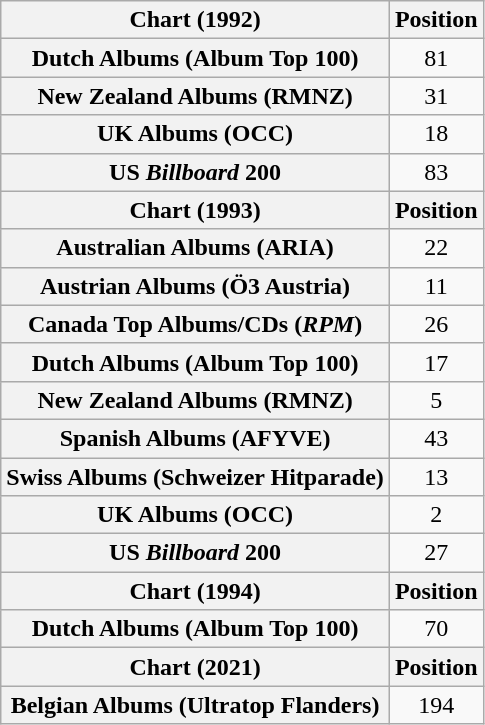<table class="wikitable sortable plainrowheaders" style="text-align:center;">
<tr>
<th scope="col">Chart (1992)</th>
<th scope="col">Position</th>
</tr>
<tr>
<th scope="row">Dutch Albums (Album Top 100)</th>
<td>81</td>
</tr>
<tr>
<th scope="row">New Zealand Albums (RMNZ)</th>
<td>31</td>
</tr>
<tr>
<th scope="row">UK Albums (OCC)</th>
<td>18</td>
</tr>
<tr>
<th scope="row">US <em>Billboard</em> 200</th>
<td>83</td>
</tr>
<tr>
<th scope="col">Chart (1993)</th>
<th scope="col">Position</th>
</tr>
<tr>
<th scope="row">Australian Albums (ARIA)</th>
<td>22</td>
</tr>
<tr>
<th scope="row">Austrian Albums (Ö3 Austria)</th>
<td>11</td>
</tr>
<tr>
<th scope="row">Canada Top Albums/CDs (<em>RPM</em>)</th>
<td>26</td>
</tr>
<tr>
<th scope="row">Dutch Albums (Album Top 100)</th>
<td>17</td>
</tr>
<tr>
<th scope="row">New Zealand Albums (RMNZ)</th>
<td>5</td>
</tr>
<tr>
<th scope="row">Spanish Albums (AFYVE)</th>
<td>43</td>
</tr>
<tr>
<th scope="row">Swiss Albums (Schweizer Hitparade)</th>
<td>13</td>
</tr>
<tr>
<th scope="row">UK Albums (OCC)</th>
<td>2</td>
</tr>
<tr>
<th scope="row">US <em>Billboard</em> 200</th>
<td>27</td>
</tr>
<tr>
<th scope="col">Chart (1994)</th>
<th scope="col">Position</th>
</tr>
<tr>
<th scope="row">Dutch Albums (Album Top 100)</th>
<td>70</td>
</tr>
<tr>
<th scope="col">Chart (2021)</th>
<th scope="col">Position</th>
</tr>
<tr>
<th scope="row">Belgian Albums (Ultratop Flanders)</th>
<td>194</td>
</tr>
</table>
